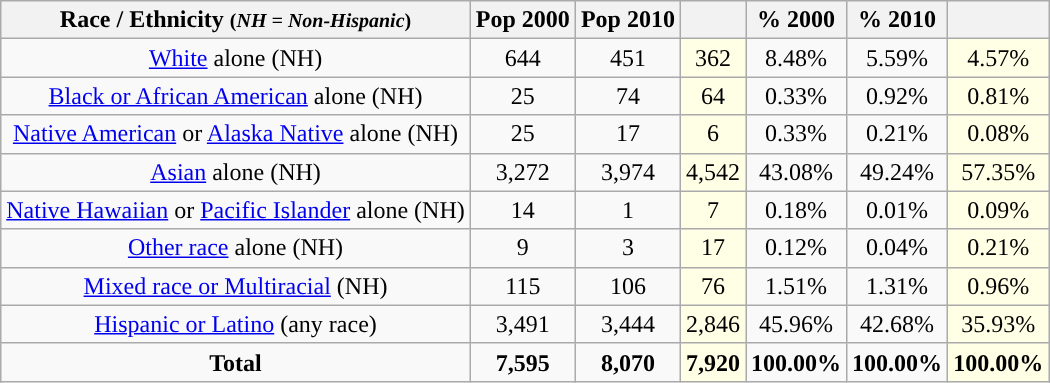<table class="wikitable" style="text-align:center;">
<tr>
<th>Race / Ethnicity <small>(<em>NH = Non-Hispanic</em>)</small></th>
<th>Pop 2000</th>
<th>Pop 2010</th>
<th></th>
<th>% 2000</th>
<th>% 2010</th>
<th></th>
</tr>
<tr>
<td><a href='#'>White</a> alone (NH)</td>
<td>644</td>
<td>451</td>
<td style='background: #ffffe6;'>362</td>
<td>8.48%</td>
<td>5.59%</td>
<td style='background: #ffffe6;'>4.57%</td>
</tr>
<tr>
<td><a href='#'>Black or African American</a> alone (NH)</td>
<td>25</td>
<td>74</td>
<td style='background: #ffffe6;'>64</td>
<td>0.33%</td>
<td>0.92%</td>
<td style='background: #ffffe6;'>0.81%</td>
</tr>
<tr>
<td><a href='#'>Native American</a> or <a href='#'>Alaska Native</a> alone (NH)</td>
<td>25</td>
<td>17</td>
<td style='background: #ffffe6;'>6</td>
<td>0.33%</td>
<td>0.21%</td>
<td style='background: #ffffe6;'>0.08%</td>
</tr>
<tr>
<td><a href='#'>Asian</a> alone (NH)</td>
<td>3,272</td>
<td>3,974</td>
<td style='background: #ffffe6;'>4,542</td>
<td>43.08%</td>
<td>49.24%</td>
<td style='background: #ffffe6;'>57.35%</td>
</tr>
<tr>
<td><a href='#'>Native Hawaiian</a> or <a href='#'>Pacific Islander</a> alone (NH)</td>
<td>14</td>
<td>1</td>
<td style='background: #ffffe6;'>7</td>
<td>0.18%</td>
<td>0.01%</td>
<td style='background: #ffffe6;'>0.09%</td>
</tr>
<tr>
<td><a href='#'>Other race</a> alone (NH)</td>
<td>9</td>
<td>3</td>
<td style='background: #ffffe6;'>17</td>
<td>0.12%</td>
<td>0.04%</td>
<td style='background: #ffffe6;'>0.21%</td>
</tr>
<tr>
<td><a href='#'>Mixed race or Multiracial</a> (NH)</td>
<td>115</td>
<td>106</td>
<td style='background: #ffffe6;'>76</td>
<td>1.51%</td>
<td>1.31%</td>
<td style='background: #ffffe6;'>0.96%</td>
</tr>
<tr>
<td><a href='#'>Hispanic or Latino</a> (any race)</td>
<td>3,491</td>
<td>3,444</td>
<td style='background: #ffffe6;'>2,846</td>
<td>45.96%</td>
<td>42.68%</td>
<td style='background: #ffffe6;'>35.93%</td>
</tr>
<tr>
<td><strong>Total</strong></td>
<td><strong>7,595</strong></td>
<td><strong>8,070</strong></td>
<td style='background: #ffffe6;'><strong>7,920</strong></td>
<td><strong>100.00%</strong></td>
<td><strong>100.00%</strong></td>
<td style='background: #ffffe6;'><strong>100.00%</strong></td>
</tr>
</table>
